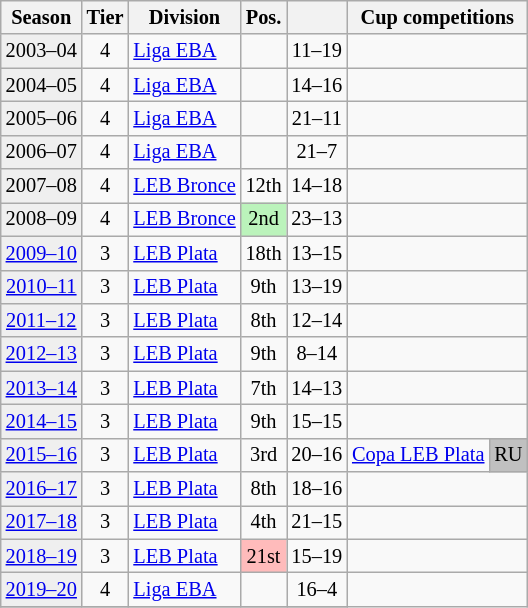<table class="wikitable" style="font-size:85%; text-align:center">
<tr>
<th>Season</th>
<th>Tier</th>
<th>Division</th>
<th>Pos.</th>
<th></th>
<th colspan=2>Cup competitions</th>
</tr>
<tr>
<td bgcolor=#efefef>2003–04</td>
<td>4</td>
<td align=left><a href='#'>Liga EBA</a></td>
<td></td>
<td>11–19</td>
<td colspan=2></td>
</tr>
<tr>
<td bgcolor=#efefef>2004–05</td>
<td>4</td>
<td align=left><a href='#'>Liga EBA</a></td>
<td></td>
<td>14–16</td>
<td colspan=2></td>
</tr>
<tr>
<td bgcolor=#efefef>2005–06</td>
<td>4</td>
<td align=left><a href='#'>Liga EBA</a></td>
<td></td>
<td>21–11</td>
<td colspan=2></td>
</tr>
<tr>
<td bgcolor=#efefef>2006–07</td>
<td>4</td>
<td align=left><a href='#'>Liga EBA</a></td>
<td></td>
<td>21–7</td>
<td colspan=2></td>
</tr>
<tr>
<td bgcolor=#efefef>2007–08</td>
<td>4</td>
<td align=left><a href='#'>LEB Bronce</a></td>
<td>12th</td>
<td>14–18</td>
<td colspan=2></td>
</tr>
<tr>
<td bgcolor=#efefef>2008–09</td>
<td>4</td>
<td align=left><a href='#'>LEB Bronce</a></td>
<td bgcolor=#BBF3BB>2nd</td>
<td>23–13</td>
<td colspan=2></td>
</tr>
<tr>
<td bgcolor=#efefef><a href='#'>2009–10</a></td>
<td>3</td>
<td align=left><a href='#'>LEB Plata</a></td>
<td>18th</td>
<td>13–15</td>
<td colspan=2></td>
</tr>
<tr>
<td bgcolor=#efefef><a href='#'>2010–11</a></td>
<td>3</td>
<td align=left><a href='#'>LEB Plata</a></td>
<td>9th</td>
<td>13–19</td>
<td colspan=2></td>
</tr>
<tr>
<td bgcolor=#efefef><a href='#'>2011–12</a></td>
<td>3</td>
<td align=left><a href='#'>LEB Plata</a></td>
<td>8th</td>
<td>12–14</td>
<td colspan=2></td>
</tr>
<tr>
<td bgcolor=#efefef><a href='#'>2012–13</a></td>
<td>3</td>
<td align=left><a href='#'>LEB Plata</a></td>
<td>9th</td>
<td>8–14</td>
<td colspan=2></td>
</tr>
<tr>
<td bgcolor=#efefef><a href='#'>2013–14</a></td>
<td>3</td>
<td align=left><a href='#'>LEB Plata</a></td>
<td>7th</td>
<td>14–13</td>
<td colspan=2></td>
</tr>
<tr>
<td bgcolor=#efefef><a href='#'>2014–15</a></td>
<td>3</td>
<td align=left><a href='#'>LEB Plata</a></td>
<td>9th</td>
<td>15–15</td>
<td colspan=2></td>
</tr>
<tr>
<td bgcolor=#efefef><a href='#'>2015–16</a></td>
<td>3</td>
<td align=left><a href='#'>LEB Plata</a></td>
<td>3rd</td>
<td>20–16</td>
<td align=left><a href='#'>Copa LEB Plata</a></td>
<td bgcolor=silver>RU</td>
</tr>
<tr>
<td bgcolor=#efefef><a href='#'>2016–17</a></td>
<td>3</td>
<td align=left><a href='#'>LEB Plata</a></td>
<td>8th</td>
<td>18–16</td>
<td colspan=2></td>
</tr>
<tr>
<td bgcolor=#efefef><a href='#'>2017–18</a></td>
<td>3</td>
<td align=left><a href='#'>LEB Plata</a></td>
<td>4th</td>
<td>21–15</td>
<td colspan=2></td>
</tr>
<tr>
<td bgcolor=#efefef><a href='#'>2018–19</a></td>
<td>3</td>
<td align=left><a href='#'>LEB Plata</a></td>
<td bgcolor=#FFBBBB>21st</td>
<td>15–19</td>
<td colspan=2></td>
</tr>
<tr>
<td bgcolor=#efefef><a href='#'>2019–20</a></td>
<td>4</td>
<td align=left><a href='#'>Liga EBA</a></td>
<td></td>
<td>16–4</td>
</tr>
<tr>
</tr>
</table>
